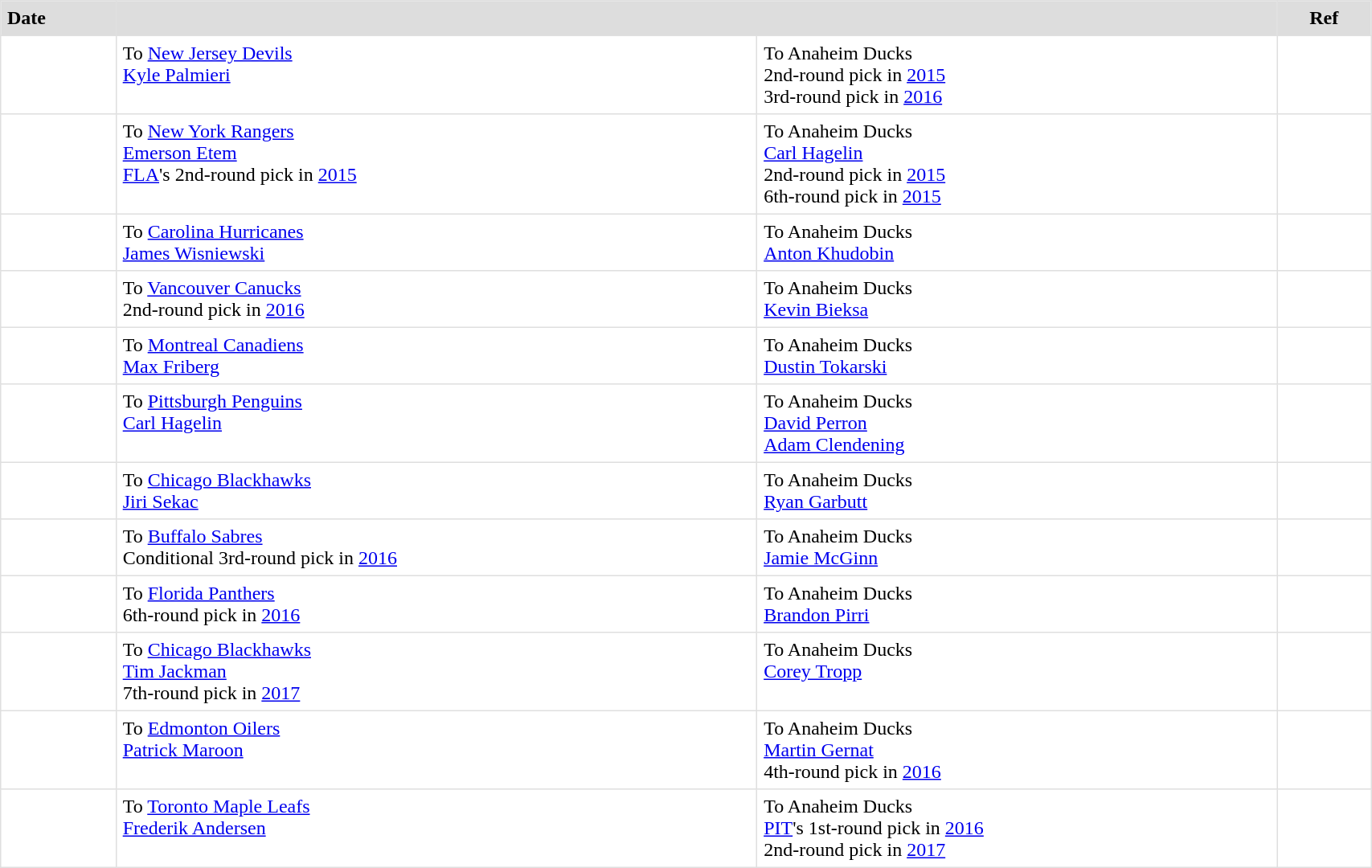<table border=1 style="border-collapse:collapse" bordercolor="#DFDFDF" cellpadding="5" width=90%>
<tr bgcolor="#dddddd">
<td><strong>Date</strong></td>
<th colspan="2"></th>
<th><strong>Ref</strong></th>
</tr>
<tr>
<td></td>
<td valign="top">To <a href='#'>New Jersey Devils</a><br><a href='#'>Kyle Palmieri</a></td>
<td valign="top">To Anaheim Ducks<br>2nd-round pick in <a href='#'>2015</a><br>3rd-round pick in <a href='#'>2016</a></td>
<td></td>
</tr>
<tr>
<td></td>
<td valign="top">To <a href='#'>New York Rangers</a><br><a href='#'>Emerson Etem</a><br><a href='#'>FLA</a>'s 2nd-round pick in <a href='#'>2015</a></td>
<td valign="top">To Anaheim Ducks<br><a href='#'>Carl Hagelin</a><br>2nd-round pick in <a href='#'>2015</a><br>6th-round pick in <a href='#'>2015</a></td>
<td></td>
</tr>
<tr>
<td></td>
<td valign="top">To <a href='#'>Carolina Hurricanes</a><br><a href='#'>James Wisniewski</a></td>
<td valign="top">To Anaheim Ducks<br><a href='#'>Anton Khudobin</a></td>
<td></td>
</tr>
<tr>
<td></td>
<td valign="top">To <a href='#'>Vancouver Canucks</a><br>2nd-round pick in <a href='#'>2016</a></td>
<td valign="top">To Anaheim Ducks<br><a href='#'>Kevin Bieksa</a></td>
<td></td>
</tr>
<tr>
<td></td>
<td valign="top">To <a href='#'>Montreal Canadiens</a><br><a href='#'>Max Friberg</a></td>
<td valign="top">To Anaheim Ducks<br><a href='#'>Dustin Tokarski</a></td>
<td></td>
</tr>
<tr>
<td></td>
<td valign="top">To <a href='#'>Pittsburgh Penguins</a><br><a href='#'>Carl Hagelin</a></td>
<td valign="top">To Anaheim Ducks<br><a href='#'>David Perron</a><br><a href='#'>Adam Clendening</a></td>
<td></td>
</tr>
<tr>
<td></td>
<td valign="top">To <a href='#'>Chicago Blackhawks</a><br><a href='#'>Jiri Sekac</a></td>
<td valign="top">To Anaheim Ducks<br><a href='#'>Ryan Garbutt</a></td>
<td></td>
</tr>
<tr>
<td></td>
<td valign="top">To <a href='#'>Buffalo Sabres</a><br>Conditional 3rd-round pick in <a href='#'>2016</a></td>
<td valign="top">To Anaheim Ducks<br><a href='#'>Jamie McGinn</a></td>
<td></td>
</tr>
<tr>
<td></td>
<td valign="top">To <a href='#'>Florida Panthers</a><br>6th-round pick in <a href='#'>2016</a></td>
<td valign="top">To Anaheim Ducks<br><a href='#'>Brandon Pirri</a></td>
<td></td>
</tr>
<tr>
<td></td>
<td valign="top">To <a href='#'>Chicago Blackhawks</a><br><a href='#'>Tim Jackman</a><br>7th-round pick in <a href='#'>2017</a></td>
<td valign="top">To Anaheim Ducks<br><a href='#'>Corey Tropp</a></td>
<td></td>
</tr>
<tr>
<td></td>
<td valign="top">To <a href='#'>Edmonton Oilers</a><br><a href='#'>Patrick Maroon</a></td>
<td valign="top">To Anaheim Ducks<br><a href='#'>Martin Gernat</a><br>4th-round pick in <a href='#'>2016</a></td>
<td></td>
</tr>
<tr>
<td></td>
<td valign="top">To <a href='#'>Toronto Maple Leafs</a><br><a href='#'>Frederik Andersen</a></td>
<td valign="top">To Anaheim Ducks<br><a href='#'>PIT</a>'s 1st-round pick in <a href='#'>2016</a><br>2nd-round pick in <a href='#'>2017</a></td>
<td></td>
</tr>
</table>
